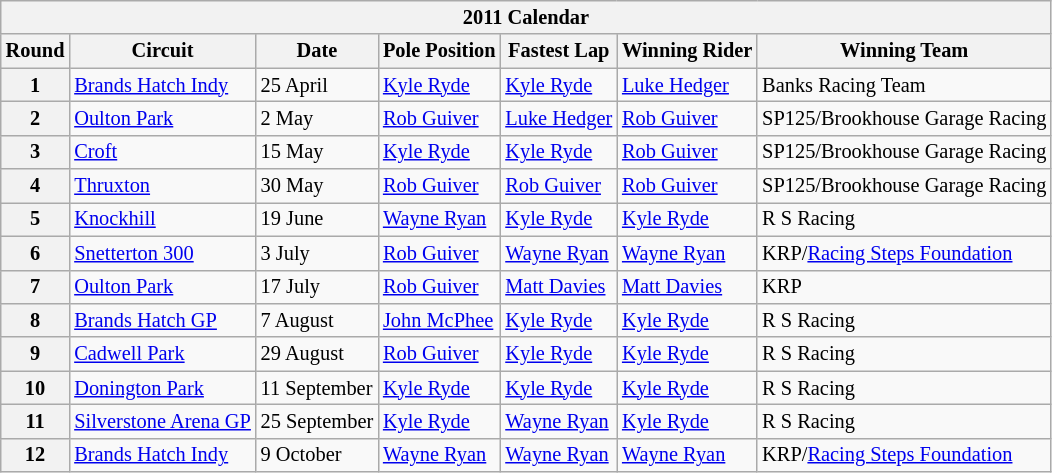<table class="wikitable" style="font-size: 85%">
<tr>
<th colspan=7>2011 Calendar</th>
</tr>
<tr>
<th>Round</th>
<th>Circuit</th>
<th>Date</th>
<th>Pole Position</th>
<th>Fastest Lap</th>
<th>Winning Rider</th>
<th>Winning Team</th>
</tr>
<tr>
<th>1</th>
<td> <a href='#'>Brands Hatch Indy</a></td>
<td>25 April</td>
<td> <a href='#'>Kyle Ryde</a></td>
<td> <a href='#'>Kyle Ryde</a></td>
<td> <a href='#'>Luke Hedger</a></td>
<td>Banks Racing Team</td>
</tr>
<tr>
<th>2</th>
<td> <a href='#'>Oulton Park</a></td>
<td>2 May</td>
<td> <a href='#'>Rob Guiver</a></td>
<td> <a href='#'>Luke Hedger</a></td>
<td> <a href='#'>Rob Guiver</a></td>
<td>SP125/Brookhouse Garage Racing</td>
</tr>
<tr>
<th>3</th>
<td> <a href='#'>Croft</a></td>
<td>15 May</td>
<td> <a href='#'>Kyle Ryde</a></td>
<td> <a href='#'>Kyle Ryde</a></td>
<td> <a href='#'>Rob Guiver</a></td>
<td>SP125/Brookhouse Garage Racing</td>
</tr>
<tr>
<th>4</th>
<td> <a href='#'>Thruxton</a></td>
<td>30 May</td>
<td> <a href='#'>Rob Guiver</a></td>
<td> <a href='#'>Rob Guiver</a></td>
<td> <a href='#'>Rob Guiver</a></td>
<td>SP125/Brookhouse Garage Racing</td>
</tr>
<tr>
<th>5</th>
<td> <a href='#'>Knockhill</a></td>
<td>19 June</td>
<td> <a href='#'>Wayne Ryan</a></td>
<td> <a href='#'>Kyle Ryde</a></td>
<td> <a href='#'>Kyle Ryde</a></td>
<td>R S Racing</td>
</tr>
<tr>
<th>6</th>
<td> <a href='#'>Snetterton 300</a></td>
<td>3 July</td>
<td> <a href='#'>Rob Guiver</a></td>
<td> <a href='#'>Wayne Ryan</a></td>
<td> <a href='#'>Wayne Ryan</a></td>
<td>KRP/<a href='#'>Racing Steps Foundation</a></td>
</tr>
<tr>
<th>7</th>
<td> <a href='#'>Oulton Park</a></td>
<td>17 July</td>
<td> <a href='#'>Rob Guiver</a></td>
<td> <a href='#'>Matt Davies</a></td>
<td> <a href='#'>Matt Davies</a></td>
<td>KRP</td>
</tr>
<tr>
<th>8</th>
<td> <a href='#'>Brands Hatch GP</a></td>
<td>7 August</td>
<td> <a href='#'>John McPhee</a></td>
<td> <a href='#'>Kyle Ryde</a></td>
<td> <a href='#'>Kyle Ryde</a></td>
<td>R S Racing</td>
</tr>
<tr>
<th>9</th>
<td> <a href='#'>Cadwell Park</a></td>
<td>29 August</td>
<td> <a href='#'>Rob Guiver</a></td>
<td> <a href='#'>Kyle Ryde</a></td>
<td> <a href='#'>Kyle Ryde</a></td>
<td>R S Racing</td>
</tr>
<tr>
<th>10</th>
<td> <a href='#'>Donington Park</a></td>
<td>11 September</td>
<td> <a href='#'>Kyle Ryde</a></td>
<td> <a href='#'>Kyle Ryde</a></td>
<td> <a href='#'>Kyle Ryde</a></td>
<td>R S Racing</td>
</tr>
<tr>
<th>11</th>
<td> <a href='#'>Silverstone Arena GP</a></td>
<td>25 September</td>
<td> <a href='#'>Kyle Ryde</a></td>
<td> <a href='#'>Wayne Ryan</a></td>
<td> <a href='#'>Kyle Ryde</a></td>
<td>R S Racing</td>
</tr>
<tr>
<th>12</th>
<td> <a href='#'>Brands Hatch Indy</a></td>
<td>9 October</td>
<td> <a href='#'>Wayne Ryan</a></td>
<td> <a href='#'>Wayne Ryan</a></td>
<td> <a href='#'>Wayne Ryan</a></td>
<td>KRP/<a href='#'>Racing Steps Foundation</a></td>
</tr>
</table>
